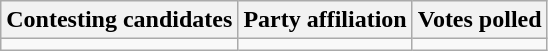<table class="wikitable sortable">
<tr>
<th>Contesting candidates</th>
<th>Party affiliation</th>
<th>Votes polled</th>
</tr>
<tr>
<td></td>
<td></td>
<td></td>
</tr>
</table>
